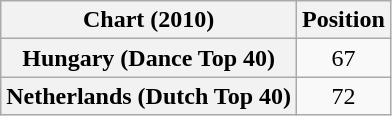<table class="wikitable sortable plainrowheaders">
<tr>
<th>Chart (2010)</th>
<th>Position</th>
</tr>
<tr>
<th scope="row">Hungary (Dance Top 40)</th>
<td align="center">67</td>
</tr>
<tr>
<th scope="row">Netherlands (Dutch Top 40)</th>
<td align="center">72</td>
</tr>
</table>
